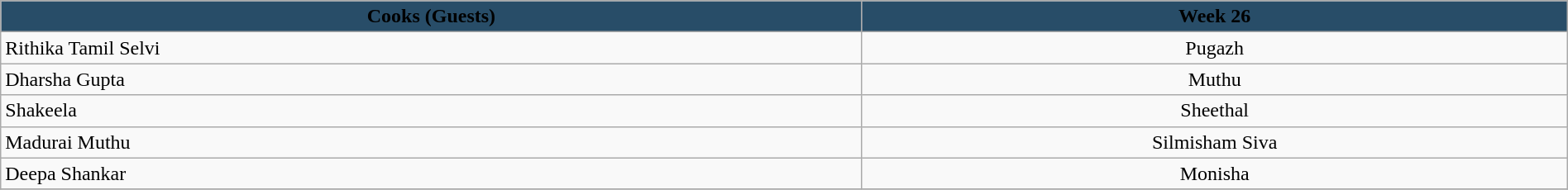<table class="wikitable sortable plainrowheaders" width="100%" textcolor:"#000;">
<tr>
<th scope="col" style ="background: #284D68;"style="background: #284D68 ;color:white"><strong>Cooks (Guests)</strong></th>
<th scope="col" style ="background: #284D68;"style="background: #284D68 ;color: white">Week 26</th>
</tr>
<tr>
<td>Rithika Tamil Selvi</td>
<td style="text-align:center;">Pugazh</td>
</tr>
<tr>
<td>Dharsha Gupta</td>
<td style="text-align:center;">Muthu</td>
</tr>
<tr>
<td>Shakeela</td>
<td style="text-align:center;">Sheethal</td>
</tr>
<tr>
<td>Madurai Muthu</td>
<td style="text-align:center;">Silmisham Siva</td>
</tr>
<tr>
<td>Deepa Shankar</td>
<td style="text-align:center;">Monisha</td>
</tr>
<tr>
</tr>
</table>
